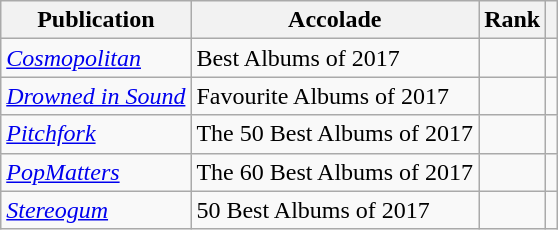<table class="sortable wikitable">
<tr>
<th>Publication</th>
<th>Accolade</th>
<th>Rank</th>
<th class="unsortable"></th>
</tr>
<tr>
<td><em><a href='#'>Cosmopolitan</a></em></td>
<td>Best Albums of 2017</td>
<td></td>
<td></td>
</tr>
<tr>
<td><em><a href='#'>Drowned in Sound</a></em></td>
<td>Favourite Albums of 2017</td>
<td></td>
<td></td>
</tr>
<tr>
<td><em><a href='#'>Pitchfork</a></em></td>
<td>The 50 Best Albums of 2017</td>
<td></td>
<td></td>
</tr>
<tr>
<td><em><a href='#'>PopMatters</a></em></td>
<td>The 60 Best Albums of 2017</td>
<td></td>
<td></td>
</tr>
<tr>
<td><em><a href='#'>Stereogum</a></em></td>
<td>50 Best Albums of 2017</td>
<td></td>
<td></td>
</tr>
</table>
